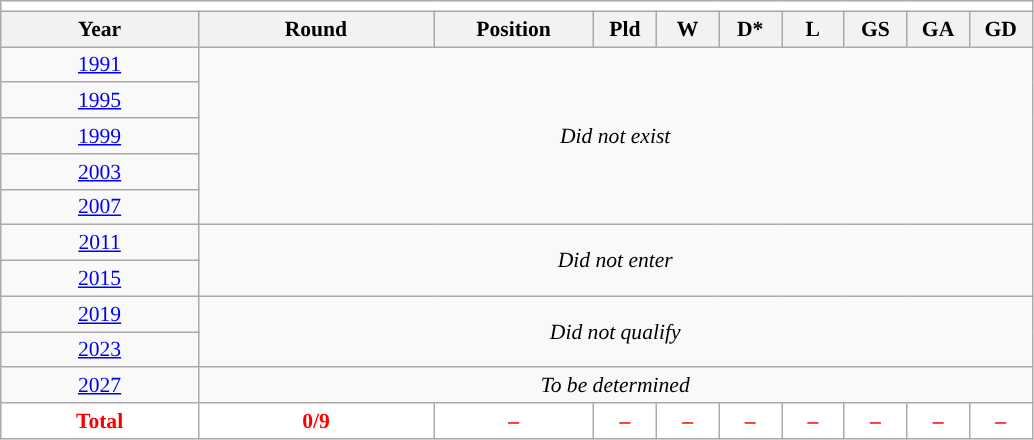<table class="wikitable" style="text-align: center;font-size:90%;">
<tr>
<th colspan="10" style="background: #FFFFFF; color: red;"><a href='#'></a></th>
</tr>
<tr>
<th width=125>Year</th>
<th width=150>Round</th>
<th width=100>Position</th>
<th width=35>Pld</th>
<th width=35>W</th>
<th width=35>D*</th>
<th width=35>L</th>
<th width=35>GS</th>
<th width=35>GA</th>
<th width=35>GD</th>
</tr>
<tr>
<td> <a href='#'>1991</a></td>
<td colspan=9 rowspan=5><em>Did not exist</em></td>
</tr>
<tr>
<td> <a href='#'>1995</a></td>
</tr>
<tr>
<td> <a href='#'>1999</a></td>
</tr>
<tr>
<td> <a href='#'>2003</a></td>
</tr>
<tr>
<td> <a href='#'>2007</a></td>
</tr>
<tr>
<td> <a href='#'>2011</a></td>
<td colspan=9 rowspan=2><em>Did not enter</em></td>
</tr>
<tr>
<td> <a href='#'>2015</a></td>
</tr>
<tr>
<td> <a href='#'>2019</a></td>
<td colspan=9 rowspan=2><em>Did not qualify</em></td>
</tr>
<tr>
<td> <a href='#'>2023</a></td>
</tr>
<tr>
<td> <a href='#'>2027</a></td>
<td colspan=9><em>To be determined</em></td>
</tr>
<tr>
<td colspan=1 style="background: #FFFFFF; color: red;"><strong>Total</strong></td>
<td style="background: #FFFFFF; color: red;"><strong>0/9</strong></td>
<td style="background: #FFFFFF; color: red;"><strong>–</strong></td>
<td style="background: #FFFFFF; color: red;"><strong>–</strong></td>
<td style="background: #FFFFFF; color: red;"><strong>–</strong></td>
<td style="background: #FFFFFF; color: red;"><strong>–</strong></td>
<td style="background: #FFFFFF; color: red;"><strong>–</strong></td>
<td style="background: #FFFFFF; color: red;"><strong>–</strong></td>
<td style="background: #FFFFFF; color: red;"><strong>–</strong></td>
<td style="background: #FFFFFF; color: red;"><strong>–</strong></td>
</tr>
</table>
